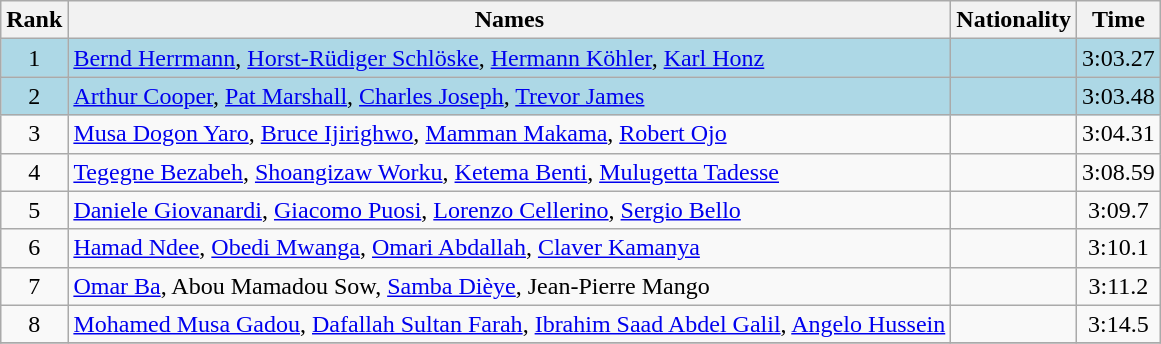<table class="wikitable sortable" style="text-align:center">
<tr>
<th>Rank</th>
<th>Names</th>
<th>Nationality</th>
<th>Time</th>
</tr>
<tr bgcolor=lightblue>
<td>1</td>
<td align=left><a href='#'>Bernd Herrmann</a>, <a href='#'>Horst-Rüdiger Schlöske</a>, <a href='#'>Hermann Köhler</a>, <a href='#'>Karl Honz</a></td>
<td align=left></td>
<td>3:03.27</td>
</tr>
<tr bgcolor=lightblue>
<td>2</td>
<td align=left><a href='#'>Arthur Cooper</a>, <a href='#'>Pat Marshall</a>, <a href='#'>Charles Joseph</a>, <a href='#'>Trevor James</a></td>
<td align=left></td>
<td>3:03.48</td>
</tr>
<tr>
<td>3</td>
<td align=left><a href='#'>Musa Dogon Yaro</a>, <a href='#'>Bruce Ijirighwo</a>, <a href='#'>Mamman Makama</a>, <a href='#'>Robert Ojo</a></td>
<td align=left></td>
<td>3:04.31</td>
</tr>
<tr>
<td>4</td>
<td align=left><a href='#'>Tegegne Bezabeh</a>, <a href='#'>Shoangizaw Worku</a>, <a href='#'>Ketema Benti</a>, <a href='#'>Mulugetta Tadesse</a></td>
<td align=left></td>
<td>3:08.59</td>
</tr>
<tr>
<td>5</td>
<td align=left><a href='#'>Daniele Giovanardi</a>, <a href='#'>Giacomo Puosi</a>, <a href='#'>Lorenzo Cellerino</a>, <a href='#'>Sergio Bello</a></td>
<td align=left></td>
<td>3:09.7</td>
</tr>
<tr>
<td>6</td>
<td align=left><a href='#'>Hamad Ndee</a>, <a href='#'>Obedi Mwanga</a>, <a href='#'>Omari Abdallah</a>, <a href='#'>Claver Kamanya</a></td>
<td align=left></td>
<td>3:10.1</td>
</tr>
<tr>
<td>7</td>
<td align=left><a href='#'>Omar Ba</a>, Abou Mamadou Sow, <a href='#'>Samba Dièye</a>, Jean-Pierre Mango</td>
<td align=left></td>
<td>3:11.2</td>
</tr>
<tr>
<td>8</td>
<td align=left><a href='#'>Mohamed Musa Gadou</a>, <a href='#'>Dafallah Sultan Farah</a>, <a href='#'>Ibrahim Saad Abdel Galil</a>, <a href='#'>Angelo Hussein</a></td>
<td align=left></td>
<td>3:14.5</td>
</tr>
<tr>
</tr>
</table>
